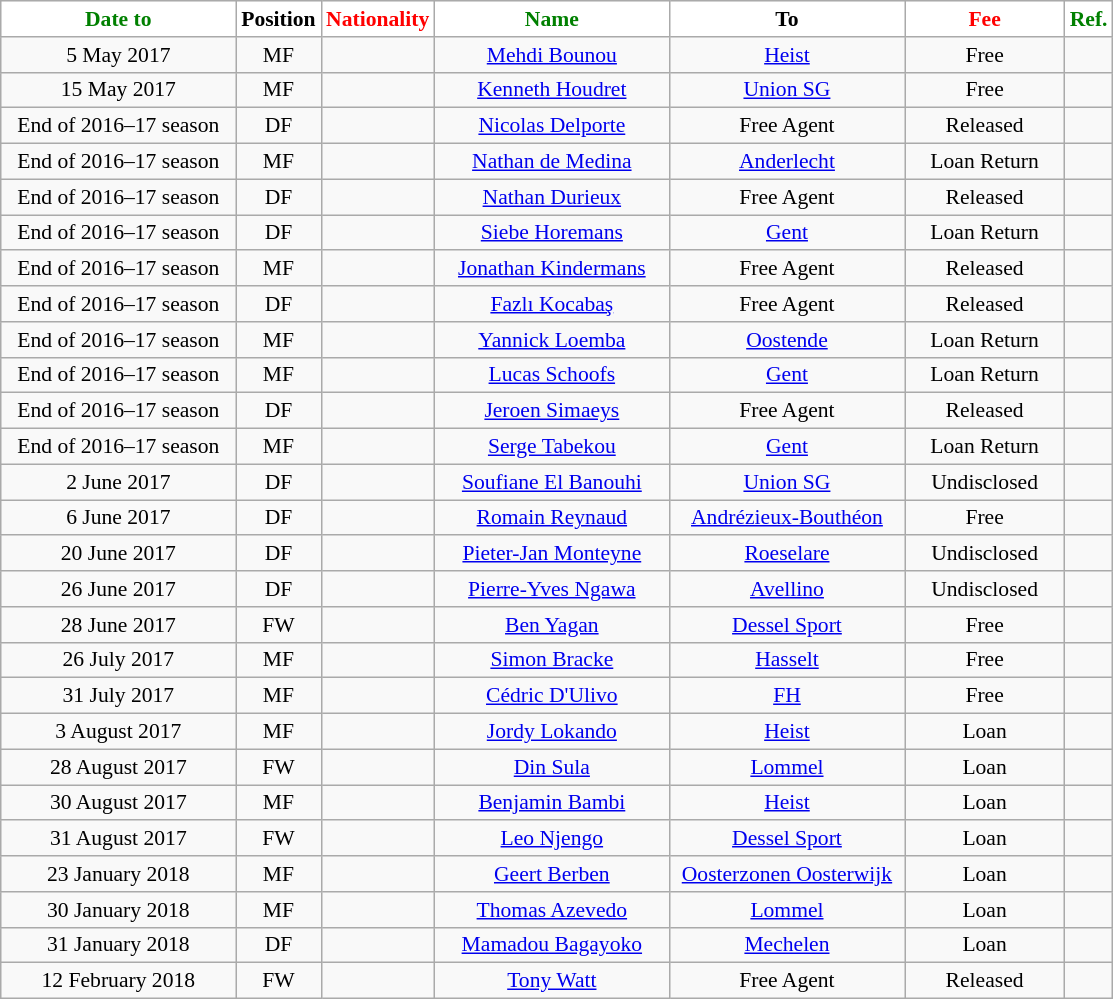<table class="wikitable" style="text-align:center; font-size:90%">
<tr>
<th style="background:#FFFFFF; color:green; width:150px;">Date to</th>
<th style="background:#FFFFFF; color:black; width:50px;">Position</th>
<th style="background:#FFFFFF; color:red; width:50px;">Nationality</th>
<th style="background:#FFFFFF; color:green; width:150px;">Name</th>
<th style="background:#FFFFFF; color:black; width:150px;">To</th>
<th style="background:#FFFFFF; color:red; width:100px;">Fee</th>
<th style="background:#FFFFFF; color:green; width:25px;">Ref.</th>
</tr>
<tr>
<td>5 May 2017</td>
<td>MF</td>
<td></td>
<td><a href='#'>Mehdi Bounou</a></td>
<td> <a href='#'>Heist</a></td>
<td>Free</td>
<td></td>
</tr>
<tr>
<td>15 May 2017</td>
<td>MF</td>
<td></td>
<td><a href='#'>Kenneth Houdret</a></td>
<td> <a href='#'>Union SG</a></td>
<td>Free</td>
<td></td>
</tr>
<tr>
<td>End of 2016–17 season</td>
<td>DF</td>
<td></td>
<td><a href='#'>Nicolas Delporte</a></td>
<td>Free Agent</td>
<td>Released</td>
<td></td>
</tr>
<tr>
<td>End of 2016–17 season</td>
<td>MF</td>
<td></td>
<td><a href='#'>Nathan de Medina</a></td>
<td> <a href='#'>Anderlecht</a></td>
<td>Loan Return</td>
<td></td>
</tr>
<tr>
<td>End of 2016–17 season</td>
<td>DF</td>
<td></td>
<td><a href='#'>Nathan Durieux</a></td>
<td>Free Agent</td>
<td>Released</td>
<td></td>
</tr>
<tr>
<td>End of 2016–17 season</td>
<td>DF</td>
<td></td>
<td><a href='#'>Siebe Horemans</a></td>
<td> <a href='#'>Gent</a></td>
<td>Loan Return</td>
<td></td>
</tr>
<tr>
<td>End of 2016–17 season</td>
<td>MF</td>
<td></td>
<td><a href='#'>Jonathan Kindermans</a></td>
<td>Free Agent</td>
<td>Released</td>
<td></td>
</tr>
<tr>
<td>End of 2016–17 season</td>
<td>DF</td>
<td></td>
<td><a href='#'>Fazlı Kocabaş</a></td>
<td>Free Agent</td>
<td>Released</td>
<td></td>
</tr>
<tr>
<td>End of 2016–17 season</td>
<td>MF</td>
<td></td>
<td><a href='#'>Yannick Loemba</a></td>
<td> <a href='#'>Oostende</a></td>
<td>Loan Return</td>
<td></td>
</tr>
<tr>
<td>End of 2016–17 season</td>
<td>MF</td>
<td></td>
<td><a href='#'>Lucas Schoofs</a></td>
<td> <a href='#'>Gent</a></td>
<td>Loan Return</td>
<td></td>
</tr>
<tr>
<td>End of 2016–17 season</td>
<td>DF</td>
<td></td>
<td><a href='#'>Jeroen Simaeys</a></td>
<td>Free Agent</td>
<td>Released</td>
<td></td>
</tr>
<tr>
<td>End of 2016–17 season</td>
<td>MF</td>
<td></td>
<td><a href='#'>Serge Tabekou</a></td>
<td> <a href='#'>Gent</a></td>
<td>Loan Return</td>
<td></td>
</tr>
<tr>
<td>2 June 2017</td>
<td>DF</td>
<td></td>
<td><a href='#'>Soufiane El Banouhi</a></td>
<td> <a href='#'>Union SG</a></td>
<td>Undisclosed</td>
<td></td>
</tr>
<tr>
<td>6 June 2017</td>
<td>DF</td>
<td></td>
<td><a href='#'>Romain Reynaud</a></td>
<td> <a href='#'>Andrézieux-Bouthéon</a></td>
<td>Free</td>
<td></td>
</tr>
<tr>
<td>20 June 2017</td>
<td>DF</td>
<td></td>
<td><a href='#'>Pieter-Jan Monteyne</a></td>
<td> <a href='#'>Roeselare</a></td>
<td>Undisclosed</td>
<td></td>
</tr>
<tr>
<td>26 June 2017</td>
<td>DF</td>
<td></td>
<td><a href='#'>Pierre-Yves Ngawa</a></td>
<td> <a href='#'>Avellino</a></td>
<td>Undisclosed</td>
<td></td>
</tr>
<tr>
<td>28 June 2017</td>
<td>FW</td>
<td></td>
<td><a href='#'>Ben Yagan</a></td>
<td> <a href='#'>Dessel Sport</a></td>
<td>Free</td>
<td></td>
</tr>
<tr>
<td>26 July 2017</td>
<td>MF</td>
<td></td>
<td><a href='#'>Simon Bracke</a></td>
<td> <a href='#'>Hasselt</a></td>
<td>Free</td>
<td></td>
</tr>
<tr>
<td>31 July 2017</td>
<td>MF</td>
<td></td>
<td><a href='#'>Cédric D'Ulivo</a></td>
<td> <a href='#'>FH</a></td>
<td>Free</td>
<td></td>
</tr>
<tr>
<td>3 August 2017</td>
<td>MF</td>
<td></td>
<td><a href='#'>Jordy Lokando</a></td>
<td> <a href='#'>Heist</a></td>
<td>Loan</td>
<td></td>
</tr>
<tr>
<td>28 August 2017</td>
<td>FW</td>
<td></td>
<td><a href='#'>Din Sula</a></td>
<td> <a href='#'>Lommel</a></td>
<td>Loan</td>
<td></td>
</tr>
<tr>
<td>30 August 2017</td>
<td>MF</td>
<td></td>
<td><a href='#'>Benjamin Bambi</a></td>
<td> <a href='#'>Heist</a></td>
<td>Loan</td>
<td></td>
</tr>
<tr>
<td>31 August 2017</td>
<td>FW</td>
<td></td>
<td><a href='#'>Leo Njengo</a></td>
<td> <a href='#'>Dessel Sport</a></td>
<td>Loan</td>
<td></td>
</tr>
<tr>
<td>23 January 2018</td>
<td>MF</td>
<td></td>
<td><a href='#'>Geert Berben</a></td>
<td> <a href='#'>Oosterzonen Oosterwijk</a></td>
<td>Loan</td>
<td></td>
</tr>
<tr>
<td>30 January 2018</td>
<td>MF</td>
<td></td>
<td><a href='#'>Thomas Azevedo</a></td>
<td> <a href='#'>Lommel</a></td>
<td>Loan</td>
<td></td>
</tr>
<tr>
<td>31 January 2018</td>
<td>DF</td>
<td></td>
<td><a href='#'>Mamadou Bagayoko</a></td>
<td> <a href='#'>Mechelen</a></td>
<td>Loan</td>
<td></td>
</tr>
<tr>
<td>12 February 2018</td>
<td>FW</td>
<td></td>
<td><a href='#'>Tony Watt</a></td>
<td>Free Agent</td>
<td>Released</td>
<td></td>
</tr>
</table>
